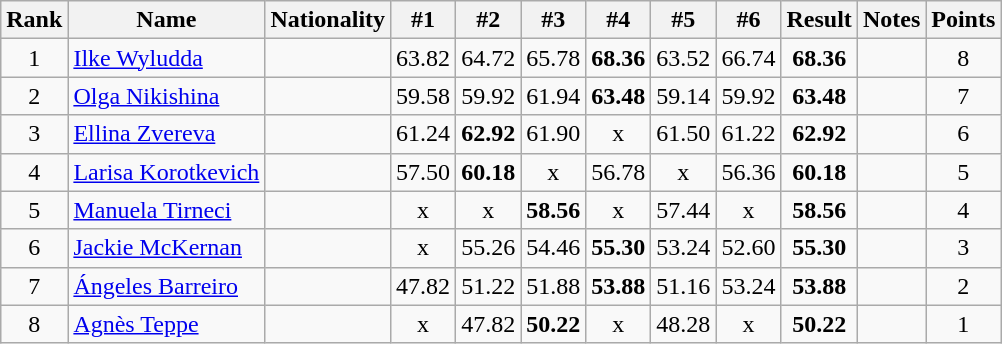<table class="wikitable sortable" style="text-align:center">
<tr>
<th>Rank</th>
<th>Name</th>
<th>Nationality</th>
<th>#1</th>
<th>#2</th>
<th>#3</th>
<th>#4</th>
<th>#5</th>
<th>#6</th>
<th>Result</th>
<th>Notes</th>
<th>Points</th>
</tr>
<tr>
<td>1</td>
<td align=left><a href='#'>Ilke Wyludda</a></td>
<td align=left></td>
<td>63.82</td>
<td>64.72</td>
<td>65.78</td>
<td><strong>68.36</strong></td>
<td>63.52</td>
<td>66.74</td>
<td><strong>68.36</strong></td>
<td></td>
<td>8</td>
</tr>
<tr>
<td>2</td>
<td align=left><a href='#'>Olga Nikishina</a></td>
<td align=left></td>
<td>59.58</td>
<td>59.92</td>
<td>61.94</td>
<td><strong>63.48</strong></td>
<td>59.14</td>
<td>59.92</td>
<td><strong>63.48</strong></td>
<td></td>
<td>7</td>
</tr>
<tr>
<td>3</td>
<td align=left><a href='#'>Ellina Zvereva</a></td>
<td align=left></td>
<td>61.24</td>
<td><strong>62.92</strong></td>
<td>61.90</td>
<td>x</td>
<td>61.50</td>
<td>61.22</td>
<td><strong>62.92</strong></td>
<td></td>
<td>6</td>
</tr>
<tr>
<td>4</td>
<td align=left><a href='#'>Larisa Korotkevich</a></td>
<td align=left></td>
<td>57.50</td>
<td><strong>60.18</strong></td>
<td>x</td>
<td>56.78</td>
<td>x</td>
<td>56.36</td>
<td><strong>60.18</strong></td>
<td></td>
<td>5</td>
</tr>
<tr>
<td>5</td>
<td align=left><a href='#'>Manuela Tirneci</a></td>
<td align=left></td>
<td>x</td>
<td>x</td>
<td><strong>58.56</strong></td>
<td>x</td>
<td>57.44</td>
<td>x</td>
<td><strong>58.56</strong></td>
<td></td>
<td>4</td>
</tr>
<tr>
<td>6</td>
<td align=left><a href='#'>Jackie McKernan</a></td>
<td align=left></td>
<td>x</td>
<td>55.26</td>
<td>54.46</td>
<td><strong>55.30</strong></td>
<td>53.24</td>
<td>52.60</td>
<td><strong>55.30</strong></td>
<td></td>
<td>3</td>
</tr>
<tr>
<td>7</td>
<td align=left><a href='#'>Ángeles Barreiro</a></td>
<td align=left></td>
<td>47.82</td>
<td>51.22</td>
<td>51.88</td>
<td><strong>53.88</strong></td>
<td>51.16</td>
<td>53.24</td>
<td><strong>53.88</strong></td>
<td></td>
<td>2</td>
</tr>
<tr>
<td>8</td>
<td align=left><a href='#'>Agnès Teppe</a></td>
<td align=left></td>
<td>x</td>
<td>47.82</td>
<td><strong>50.22</strong></td>
<td>x</td>
<td>48.28</td>
<td>x</td>
<td><strong>50.22</strong></td>
<td></td>
<td>1</td>
</tr>
</table>
